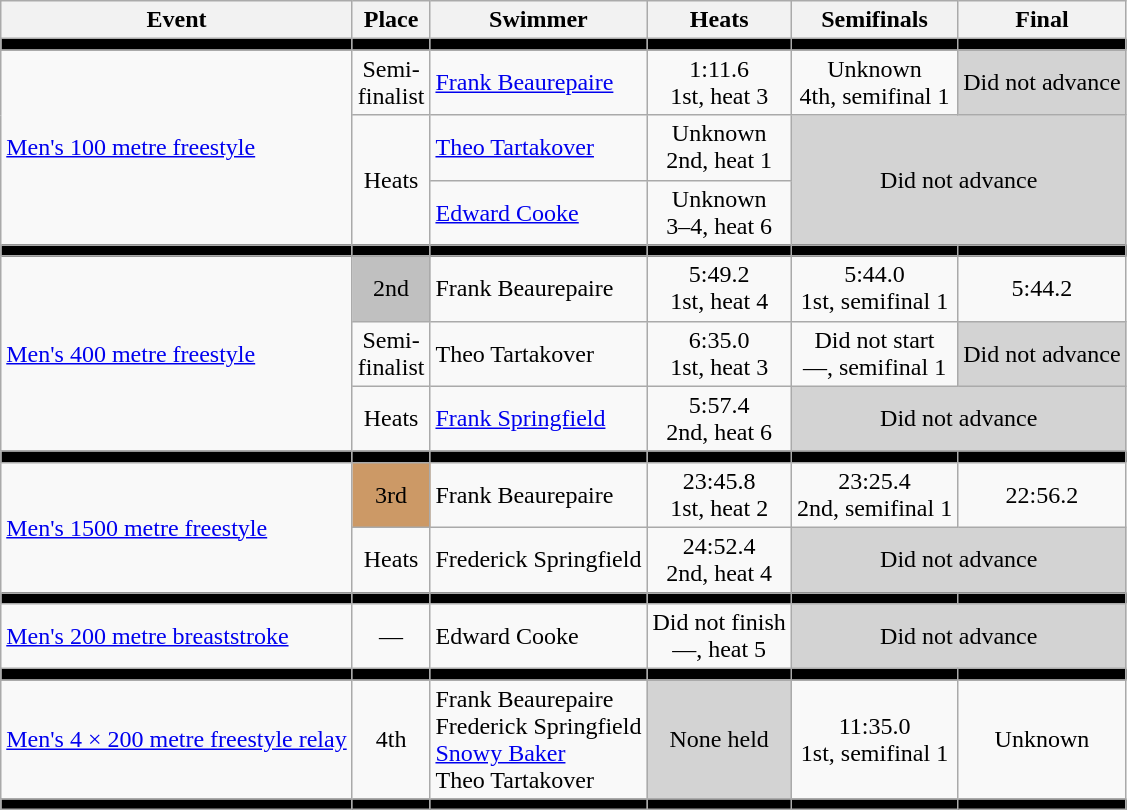<table class=wikitable>
<tr>
<th>Event</th>
<th>Place</th>
<th>Swimmer</th>
<th>Heats</th>
<th>Semifinals</th>
<th>Final</th>
</tr>
<tr bgcolor=black>
<td></td>
<td></td>
<td></td>
<td></td>
<td></td>
<td></td>
</tr>
<tr align=center>
<td rowspan=3 align=left><a href='#'>Men's 100 metre freestyle</a></td>
<td>Semi-<br>finalist</td>
<td align=left><a href='#'>Frank Beaurepaire</a></td>
<td>1:11.6 <br> 1st, heat 3</td>
<td>Unknown <br> 4th, semifinal 1</td>
<td bgcolor=lightgray>Did not advance</td>
</tr>
<tr align=center>
<td rowspan=2>Heats</td>
<td align=left><a href='#'>Theo Tartakover</a></td>
<td>Unknown <br> 2nd, heat 1</td>
<td rowspan=2 colspan=2 bgcolor=lightgray>Did not advance</td>
</tr>
<tr align=center>
<td align=left><a href='#'>Edward Cooke</a></td>
<td>Unknown <br> 3–4, heat 6</td>
</tr>
<tr bgcolor=black>
<td></td>
<td></td>
<td></td>
<td></td>
<td></td>
<td></td>
</tr>
<tr align=center>
<td rowspan=3 align=left><a href='#'>Men's 400 metre freestyle</a></td>
<td bgcolor=silver>2nd</td>
<td align=left>Frank Beaurepaire</td>
<td>5:49.2 <br> 1st, heat 4</td>
<td>5:44.0 <br> 1st, semifinal 1</td>
<td>5:44.2</td>
</tr>
<tr align=center>
<td>Semi-<br>finalist</td>
<td align=left>Theo Tartakover</td>
<td>6:35.0 <br> 1st, heat 3</td>
<td>Did not start <br> —, semifinal 1</td>
<td bgcolor=lightgray>Did not advance</td>
</tr>
<tr align=center>
<td>Heats</td>
<td align=left><a href='#'>Frank Springfield</a></td>
<td>5:57.4 <br> 2nd, heat 6</td>
<td colspan=2 bgcolor=lightgray>Did not advance</td>
</tr>
<tr bgcolor=black>
<td></td>
<td></td>
<td></td>
<td></td>
<td></td>
<td></td>
</tr>
<tr align=center>
<td rowspan=2 align=left><a href='#'>Men's 1500 metre freestyle</a></td>
<td bgcolor=cc9966>3rd</td>
<td align=left>Frank Beaurepaire</td>
<td>23:45.8 <br> 1st, heat 2</td>
<td>23:25.4 <br> 2nd, semifinal 1</td>
<td>22:56.2</td>
</tr>
<tr align=center>
<td>Heats</td>
<td align=left>Frederick Springfield</td>
<td>24:52.4 <br> 2nd, heat 4</td>
<td colspan=2 bgcolor=lightgray>Did not advance</td>
</tr>
<tr bgcolor=black>
<td></td>
<td></td>
<td></td>
<td></td>
<td></td>
<td></td>
</tr>
<tr align=center>
<td align=left><a href='#'>Men's 200 metre breaststroke</a></td>
<td>—</td>
<td align=left>Edward Cooke</td>
<td>Did not finish <br> —, heat 5</td>
<td colspan=2 bgcolor=lightgray>Did not advance</td>
</tr>
<tr bgcolor=black>
<td></td>
<td></td>
<td></td>
<td></td>
<td></td>
<td></td>
</tr>
<tr align=center>
<td align=left><a href='#'>Men's 4 × 200 metre freestyle relay</a></td>
<td>4th</td>
<td align=left>Frank Beaurepaire <br> Frederick Springfield <br> <a href='#'>Snowy Baker</a> <br> Theo Tartakover</td>
<td bgcolor=lightgray>None held</td>
<td>11:35.0 <br> 1st, semifinal 1</td>
<td>Unknown</td>
</tr>
<tr bgcolor=black>
<td></td>
<td></td>
<td></td>
<td></td>
<td></td>
<td></td>
</tr>
</table>
